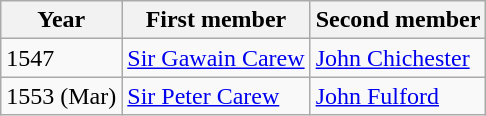<table class="wikitable">
<tr>
<th>Year</th>
<th>First member</th>
<th>Second member</th>
</tr>
<tr>
<td>1547</td>
<td><a href='#'>Sir Gawain Carew</a></td>
<td><a href='#'>John Chichester</a></td>
</tr>
<tr>
<td>1553 (Mar)</td>
<td><a href='#'>Sir Peter Carew</a></td>
<td><a href='#'>John Fulford</a></td>
</tr>
</table>
